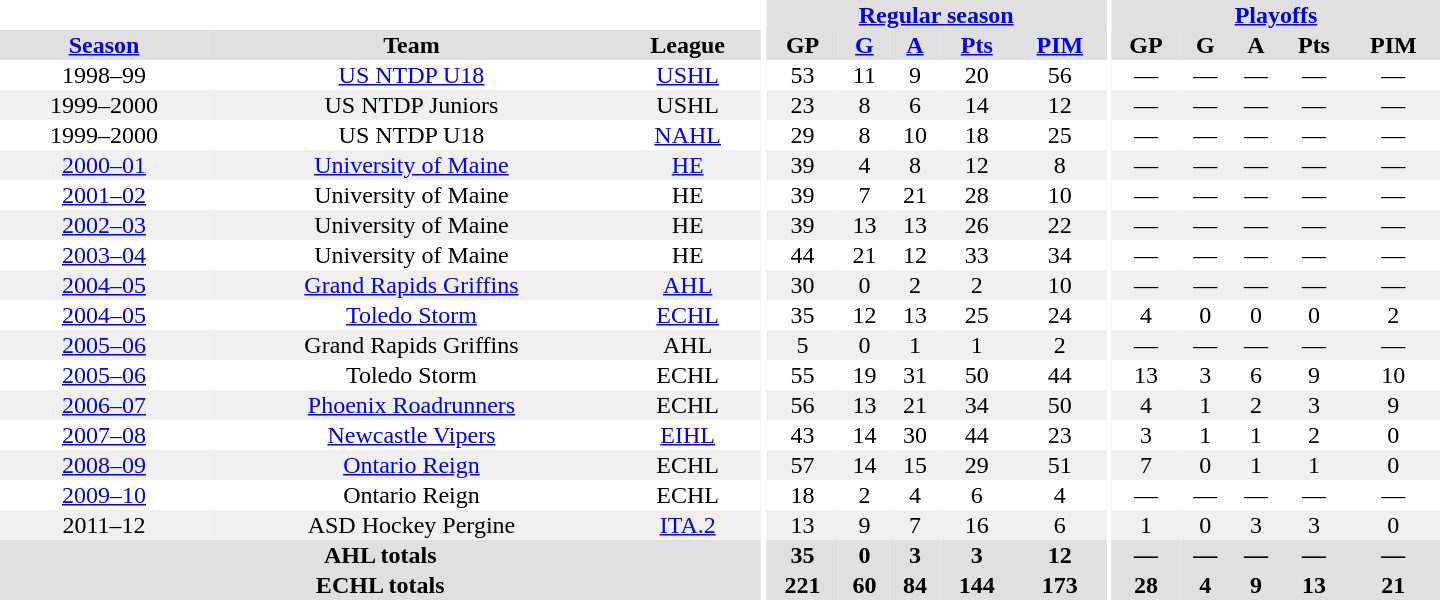<table border="0" cellpadding="1" cellspacing="0" style="text-align:center; width:60em">
<tr bgcolor="#e0e0e0">
<th colspan="3" bgcolor="#ffffff"></th>
<th rowspan="99" bgcolor="#ffffff"></th>
<th colspan="5"><a href='#'>Regular season</a></th>
<th rowspan="99" bgcolor="#ffffff"></th>
<th colspan="5"><a href='#'>Playoffs</a></th>
</tr>
<tr bgcolor="#e0e0e0">
<th><a href='#'>Season</a></th>
<th>Team</th>
<th>League</th>
<th>GP</th>
<th><a href='#'>G</a></th>
<th><a href='#'>A</a></th>
<th><a href='#'>Pts</a></th>
<th><a href='#'>PIM</a></th>
<th>GP</th>
<th>G</th>
<th>A</th>
<th>Pts</th>
<th>PIM</th>
</tr>
<tr>
<td>1998–99</td>
<td><a href='#'>US NTDP U18</a></td>
<td><a href='#'>USHL</a></td>
<td>53</td>
<td>11</td>
<td>9</td>
<td>20</td>
<td>56</td>
<td>—</td>
<td>—</td>
<td>—</td>
<td>—</td>
<td>—</td>
</tr>
<tr bgcolor="#f0f0f0">
<td>1999–2000</td>
<td>US NTDP Juniors</td>
<td>USHL</td>
<td>23</td>
<td>8</td>
<td>6</td>
<td>14</td>
<td>12</td>
<td>—</td>
<td>—</td>
<td>—</td>
<td>—</td>
<td>—</td>
</tr>
<tr>
<td>1999–2000</td>
<td>US NTDP U18</td>
<td><a href='#'>NAHL</a></td>
<td>29</td>
<td>8</td>
<td>10</td>
<td>18</td>
<td>25</td>
<td>—</td>
<td>—</td>
<td>—</td>
<td>—</td>
<td>—</td>
</tr>
<tr bgcolor="#f0f0f0">
<td><a href='#'>2000–01</a></td>
<td><a href='#'>University of Maine</a></td>
<td><a href='#'>HE</a></td>
<td>39</td>
<td>4</td>
<td>8</td>
<td>12</td>
<td>8</td>
<td>—</td>
<td>—</td>
<td>—</td>
<td>—</td>
<td>—</td>
</tr>
<tr>
<td><a href='#'>2001–02</a></td>
<td>University of Maine</td>
<td>HE</td>
<td>39</td>
<td>7</td>
<td>21</td>
<td>28</td>
<td>10</td>
<td>—</td>
<td>—</td>
<td>—</td>
<td>—</td>
<td>—</td>
</tr>
<tr bgcolor="#f0f0f0">
<td><a href='#'>2002–03</a></td>
<td>University of Maine</td>
<td>HE</td>
<td>39</td>
<td>13</td>
<td>13</td>
<td>26</td>
<td>22</td>
<td>—</td>
<td>—</td>
<td>—</td>
<td>—</td>
<td>—</td>
</tr>
<tr>
<td><a href='#'>2003–04</a></td>
<td>University of Maine</td>
<td>HE</td>
<td>44</td>
<td>21</td>
<td>12</td>
<td>33</td>
<td>34</td>
<td>—</td>
<td>—</td>
<td>—</td>
<td>—</td>
<td>—</td>
</tr>
<tr bgcolor="#f0f0f0">
<td><a href='#'>2004–05</a></td>
<td><a href='#'>Grand Rapids Griffins</a></td>
<td><a href='#'>AHL</a></td>
<td>30</td>
<td>0</td>
<td>2</td>
<td>2</td>
<td>10</td>
<td>—</td>
<td>—</td>
<td>—</td>
<td>—</td>
<td>—</td>
</tr>
<tr>
<td><a href='#'>2004–05</a></td>
<td><a href='#'>Toledo Storm</a></td>
<td><a href='#'>ECHL</a></td>
<td>35</td>
<td>12</td>
<td>13</td>
<td>25</td>
<td>24</td>
<td>4</td>
<td>0</td>
<td>0</td>
<td>0</td>
<td>2</td>
</tr>
<tr bgcolor="#f0f0f0">
<td><a href='#'>2005–06</a></td>
<td>Grand Rapids Griffins</td>
<td>AHL</td>
<td>5</td>
<td>0</td>
<td>1</td>
<td>1</td>
<td>2</td>
<td>—</td>
<td>—</td>
<td>—</td>
<td>—</td>
<td>—</td>
</tr>
<tr>
<td><a href='#'>2005–06</a></td>
<td>Toledo Storm</td>
<td>ECHL</td>
<td>55</td>
<td>19</td>
<td>31</td>
<td>50</td>
<td>44</td>
<td>13</td>
<td>3</td>
<td>6</td>
<td>9</td>
<td>10</td>
</tr>
<tr bgcolor="#f0f0f0">
<td><a href='#'>2006–07</a></td>
<td><a href='#'>Phoenix Roadrunners</a></td>
<td>ECHL</td>
<td>56</td>
<td>13</td>
<td>21</td>
<td>34</td>
<td>50</td>
<td>4</td>
<td>1</td>
<td>2</td>
<td>3</td>
<td>9</td>
</tr>
<tr>
<td><a href='#'>2007–08</a></td>
<td><a href='#'>Newcastle Vipers</a></td>
<td><a href='#'>EIHL</a></td>
<td>43</td>
<td>14</td>
<td>30</td>
<td>44</td>
<td>23</td>
<td>3</td>
<td>1</td>
<td>1</td>
<td>2</td>
<td>0</td>
</tr>
<tr bgcolor="#f0f0f0">
<td><a href='#'>2008–09</a></td>
<td><a href='#'>Ontario Reign</a></td>
<td>ECHL</td>
<td>57</td>
<td>14</td>
<td>15</td>
<td>29</td>
<td>51</td>
<td>7</td>
<td>0</td>
<td>1</td>
<td>1</td>
<td>0</td>
</tr>
<tr>
<td><a href='#'>2009–10</a></td>
<td>Ontario Reign</td>
<td>ECHL</td>
<td>18</td>
<td>2</td>
<td>4</td>
<td>6</td>
<td>4</td>
<td>—</td>
<td>—</td>
<td>—</td>
<td>—</td>
<td>—</td>
</tr>
<tr bgcolor="#f0f0f0">
<td>2011–12</td>
<td>ASD Hockey Pergine</td>
<td><a href='#'>ITA.2</a></td>
<td>13</td>
<td>9</td>
<td>7</td>
<td>16</td>
<td>6</td>
<td>1</td>
<td>0</td>
<td>3</td>
<td>3</td>
<td>0</td>
</tr>
<tr bgcolor="#e0e0e0">
<th colspan="3">AHL totals</th>
<th>35</th>
<th>0</th>
<th>3</th>
<th>3</th>
<th>12</th>
<th>—</th>
<th>—</th>
<th>—</th>
<th>—</th>
<th>—</th>
</tr>
<tr bgcolor="#e0e0e0">
<th colspan="3">ECHL totals</th>
<th>221</th>
<th>60</th>
<th>84</th>
<th>144</th>
<th>173</th>
<th>28</th>
<th>4</th>
<th>9</th>
<th>13</th>
<th>21</th>
</tr>
</table>
